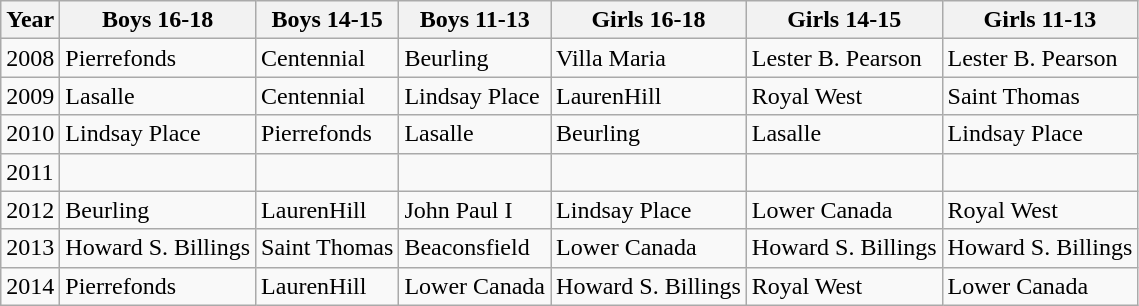<table class="wikitable">
<tr>
<th>Year</th>
<th>Boys 16-18</th>
<th>Boys 14-15</th>
<th>Boys 11-13</th>
<th>Girls 16-18</th>
<th>Girls 14-15</th>
<th>Girls 11-13</th>
</tr>
<tr>
<td>2008</td>
<td>Pierrefonds</td>
<td>Centennial</td>
<td>Beurling</td>
<td>Villa Maria</td>
<td>Lester B. Pearson</td>
<td>Lester B. Pearson</td>
</tr>
<tr>
<td>2009</td>
<td>Lasalle</td>
<td>Centennial</td>
<td>Lindsay Place</td>
<td>LaurenHill</td>
<td>Royal West</td>
<td>Saint Thomas</td>
</tr>
<tr>
<td>2010</td>
<td>Lindsay Place</td>
<td>Pierrefonds</td>
<td>Lasalle</td>
<td>Beurling</td>
<td>Lasalle</td>
<td>Lindsay Place</td>
</tr>
<tr>
<td>2011</td>
<td></td>
<td></td>
<td></td>
<td></td>
<td></td>
<td></td>
</tr>
<tr>
<td>2012</td>
<td>Beurling</td>
<td>LaurenHill</td>
<td>John Paul I</td>
<td>Lindsay Place</td>
<td>Lower Canada</td>
<td>Royal West</td>
</tr>
<tr>
<td>2013</td>
<td>Howard S. Billings</td>
<td>Saint Thomas</td>
<td>Beaconsfield</td>
<td>Lower Canada</td>
<td>Howard S. Billings</td>
<td>Howard S. Billings</td>
</tr>
<tr>
<td>2014</td>
<td>Pierrefonds</td>
<td>LaurenHill</td>
<td>Lower Canada</td>
<td>Howard S. Billings</td>
<td>Royal West</td>
<td>Lower Canada</td>
</tr>
</table>
